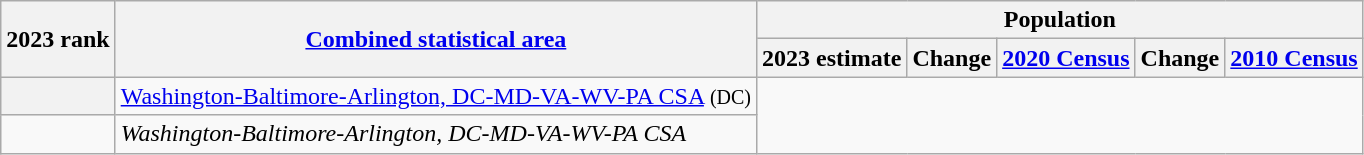<table class="wikitable sortable">
<tr>
<th scope=col rowspan=2>2023 rank</th>
<th scope=col rowspan=2><a href='#'>Combined statistical area</a></th>
<th colspan=5>Population</th>
</tr>
<tr>
<th scope=col>2023 estimate</th>
<th scope=col>Change</th>
<th scope=col><a href='#'>2020 Census</a></th>
<th scope=col>Change</th>
<th scope=col><a href='#'>2010 Census</a></th>
</tr>
<tr>
<th scope=row></th>
<td><a href='#'>Washington-Baltimore-Arlington, DC-MD-VA-WV-PA CSA</a> <small>(DC)</small><br></td>
</tr>
<tr>
<td></td>
<td><em><span>Washington-Baltimore-Arlington, DC-MD-VA-WV-PA CSA</span></em><br></td>
</tr>
</table>
